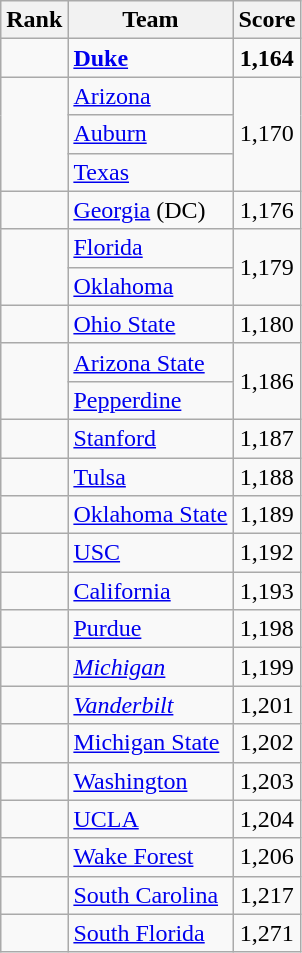<table class="wikitable sortable" style="text-align:center">
<tr>
<th dat-sort-type=number>Rank</th>
<th>Team</th>
<th>Score</th>
</tr>
<tr>
<td></td>
<td align=left><strong><a href='#'>Duke</a></strong></td>
<td><strong>1,164</strong></td>
</tr>
<tr>
<td rowspan=3></td>
<td align=left><a href='#'>Arizona</a></td>
<td rowspan=3>1,170</td>
</tr>
<tr>
<td align=left><a href='#'>Auburn</a></td>
</tr>
<tr>
<td align=left><a href='#'>Texas</a></td>
</tr>
<tr>
<td></td>
<td align=left><a href='#'>Georgia</a> (DC)</td>
<td>1,176</td>
</tr>
<tr>
<td rowspan=2></td>
<td align=left><a href='#'>Florida</a></td>
<td rowspan=2>1,179</td>
</tr>
<tr>
<td align=left><a href='#'>Oklahoma</a></td>
</tr>
<tr>
<td></td>
<td align=left><a href='#'>Ohio State</a></td>
<td>1,180</td>
</tr>
<tr>
<td rowspan=2></td>
<td align=left><a href='#'>Arizona State</a></td>
<td rowspan=2>1,186</td>
</tr>
<tr>
<td align=left><a href='#'>Pepperdine</a></td>
</tr>
<tr>
<td></td>
<td align=left><a href='#'>Stanford</a></td>
<td>1,187</td>
</tr>
<tr>
<td></td>
<td align=left><a href='#'>Tulsa</a></td>
<td>1,188</td>
</tr>
<tr>
<td></td>
<td align=left><a href='#'>Oklahoma State</a></td>
<td>1,189</td>
</tr>
<tr>
<td></td>
<td align=left><a href='#'>USC</a></td>
<td>1,192</td>
</tr>
<tr>
<td></td>
<td align=left><a href='#'>California</a></td>
<td>1,193</td>
</tr>
<tr>
<td></td>
<td align=left><a href='#'>Purdue</a></td>
<td>1,198</td>
</tr>
<tr>
<td></td>
<td align=left><em><a href='#'>Michigan</a></em></td>
<td>1,199</td>
</tr>
<tr>
<td></td>
<td align=left><em><a href='#'>Vanderbilt</a></em></td>
<td>1,201</td>
</tr>
<tr>
<td></td>
<td align=left><a href='#'>Michigan State</a></td>
<td>1,202</td>
</tr>
<tr>
<td></td>
<td align=left><a href='#'>Washington</a></td>
<td>1,203</td>
</tr>
<tr>
<td></td>
<td align=left><a href='#'>UCLA</a></td>
<td>1,204</td>
</tr>
<tr>
<td></td>
<td align=left><a href='#'>Wake Forest</a></td>
<td>1,206</td>
</tr>
<tr>
<td></td>
<td align=left><a href='#'>South Carolina</a></td>
<td>1,217</td>
</tr>
<tr>
<td></td>
<td align=left><a href='#'>South Florida</a></td>
<td>1,271</td>
</tr>
</table>
